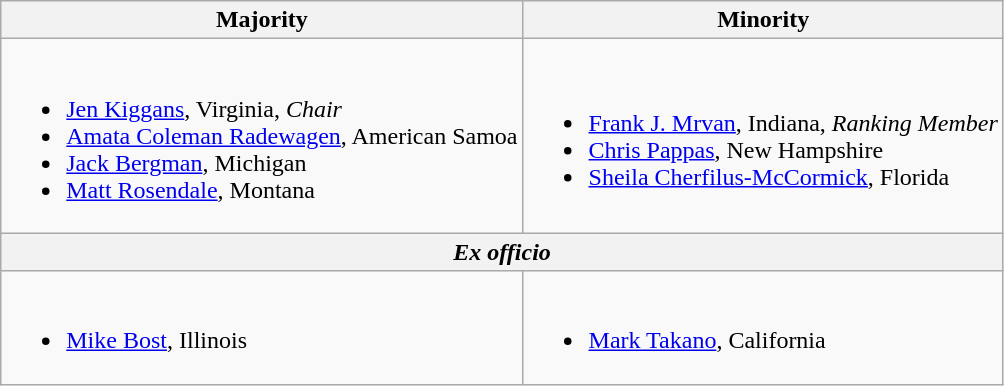<table class=wikitable>
<tr>
<th>Majority</th>
<th>Minority</th>
</tr>
<tr>
<td><br><ul><li><a href='#'>Jen Kiggans</a>, Virginia, <em>Chair</em></li><li><a href='#'>Amata Coleman Radewagen</a>, American Samoa</li><li><a href='#'>Jack Bergman</a>, Michigan</li><li><a href='#'>Matt Rosendale</a>, Montana</li></ul></td>
<td><br><ul><li><a href='#'>Frank J. Mrvan</a>, Indiana, <em>Ranking Member</em></li><li><a href='#'>Chris Pappas</a>, New Hampshire</li><li><a href='#'>Sheila Cherfilus-McCormick</a>, Florida</li></ul></td>
</tr>
<tr>
<th colspan=2><em>Ex officio</em></th>
</tr>
<tr>
<td><br><ul><li><a href='#'>Mike Bost</a>, Illinois</li></ul></td>
<td><br><ul><li><a href='#'>Mark Takano</a>, California</li></ul></td>
</tr>
</table>
